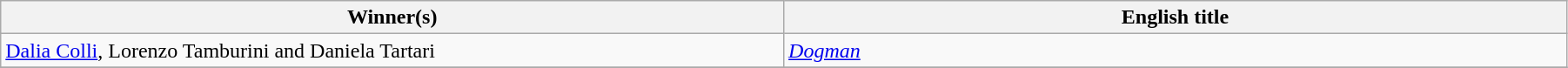<table class="wikitable" width="95%" cellpadding="5">
<tr>
<th width="18%">Winner(s)</th>
<th width="18%">English title</th>
</tr>
<tr>
<td><a href='#'>Dalia Colli</a>, Lorenzo Tamburini and Daniela Tartari</td>
<td><em><a href='#'>Dogman</a></em></td>
</tr>
<tr>
</tr>
</table>
